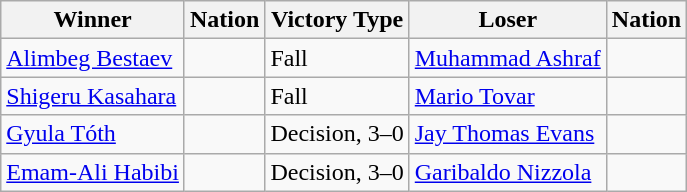<table class="wikitable sortable" style="text-align:left;">
<tr>
<th>Winner</th>
<th>Nation</th>
<th>Victory Type</th>
<th>Loser</th>
<th>Nation</th>
</tr>
<tr>
<td><a href='#'>Alimbeg Bestaev</a></td>
<td></td>
<td>Fall</td>
<td><a href='#'>Muhammad Ashraf</a></td>
<td></td>
</tr>
<tr>
<td><a href='#'>Shigeru Kasahara</a></td>
<td></td>
<td>Fall</td>
<td><a href='#'>Mario Tovar</a></td>
<td></td>
</tr>
<tr>
<td><a href='#'>Gyula Tóth</a></td>
<td></td>
<td>Decision, 3–0</td>
<td><a href='#'>Jay Thomas Evans</a></td>
<td></td>
</tr>
<tr>
<td><a href='#'>Emam-Ali Habibi</a></td>
<td></td>
<td>Decision, 3–0</td>
<td><a href='#'>Garibaldo Nizzola</a></td>
<td></td>
</tr>
</table>
